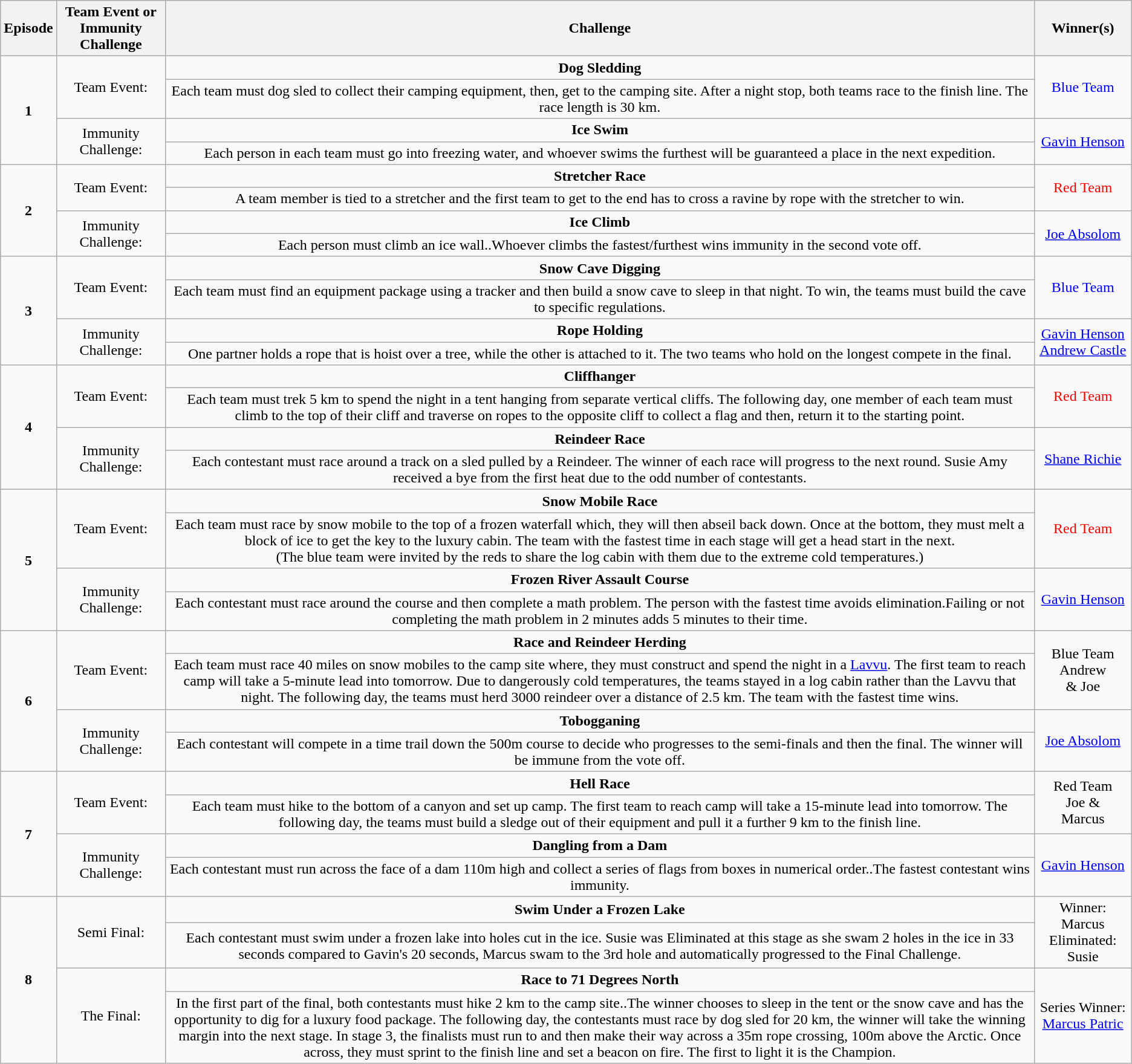<table class="wikitable" style="text-align:center">
<tr>
<th>Episode</th>
<th>Team Event or Immunity Challenge</th>
<th>Challenge</th>
<th scope="col" width="100">Winner(s)</th>
</tr>
<tr>
<td rowspan="4"><strong>1</strong></td>
<td rowspan="2">Team Event:</td>
<td><strong>Dog Sledding</strong></td>
<td rowspan="2" style="color:blue">Blue Team</td>
</tr>
<tr>
<td>Each team must dog sled to collect their camping equipment, then, get to the camping site. After a night stop, both teams race to the finish line. The race length is 30 km.</td>
</tr>
<tr>
<td rowspan="2">Immunity Challenge:</td>
<td><strong>Ice Swim</strong></td>
<td rowspan="2"><a href='#'>Gavin Henson</a></td>
</tr>
<tr>
<td>Each person in each team must go into freezing water, and whoever swims the furthest will be guaranteed a place in the next expedition.</td>
</tr>
<tr>
<td rowspan="4"><strong>2</strong></td>
<td rowspan="2">Team Event:</td>
<td><strong>Stretcher Race</strong></td>
<td rowspan="2" style="color:red">Red Team</td>
</tr>
<tr>
<td>A team member is tied to a stretcher and the first team to get to the end has to cross a ravine by rope with the stretcher to win.</td>
</tr>
<tr>
<td rowspan="2">Immunity Challenge:</td>
<td><strong>Ice Climb</strong></td>
<td rowspan="2"><a href='#'>Joe Absolom</a></td>
</tr>
<tr>
<td>Each person must climb an ice wall..Whoever climbs the fastest/furthest wins immunity in the second vote off.</td>
</tr>
<tr>
<td rowspan="4"><strong>3</strong></td>
<td rowspan="2">Team Event:</td>
<td><strong>Snow Cave Digging</strong></td>
<td rowspan="2" style="color:blue">Blue Team</td>
</tr>
<tr>
<td>Each team must find an equipment package using a tracker and then build a snow cave to sleep in that night. To win, the teams must build the cave to specific regulations.</td>
</tr>
<tr>
<td rowspan="2">Immunity Challenge:</td>
<td><strong>Rope Holding</strong></td>
<td rowspan="2"><span><a href='#'>Gavin Henson</a></span><br><a href='#'>Andrew Castle</a></td>
</tr>
<tr>
<td>One partner holds a rope that is hoist over a tree, while the other is attached to it. The two teams who hold on the longest compete in the final.</td>
</tr>
<tr>
<td rowspan="4"><strong>4</strong></td>
<td rowspan="2">Team Event:</td>
<td><strong>Cliffhanger</strong></td>
<td rowspan="2" style="color:red">Red Team</td>
</tr>
<tr>
<td>Each team must trek 5 km to spend the night in a tent hanging from separate vertical cliffs. The following day, one member of each team must climb to the top of their cliff and traverse on ropes to the opposite cliff to collect a flag and then, return it to the starting point.</td>
</tr>
<tr>
<td rowspan="2">Immunity Challenge:</td>
<td><strong>Reindeer Race</strong></td>
<td rowspan="2"><a href='#'>Shane Richie</a></td>
</tr>
<tr>
<td>Each contestant must race around a track on a sled pulled by a Reindeer. The winner of each race will progress to the next round. Susie Amy received a bye from the first heat due to the odd number of contestants.</td>
</tr>
<tr>
<td rowspan="4"><strong>5</strong></td>
<td rowspan="2">Team Event:</td>
<td><strong>Snow Mobile Race</strong></td>
<td rowspan="2" style="color:red">Red Team</td>
</tr>
<tr>
<td>Each team must race by snow mobile to the top of a frozen waterfall which, they will then abseil back down. Once at the bottom, they must melt a block of ice to get the key to the luxury cabin. The team with the fastest time in each stage will get a head start in the next.<br>(The blue team were invited by the reds to share the log cabin with them due to the extreme cold temperatures.)</td>
</tr>
<tr>
<td rowspan="2">Immunity Challenge:</td>
<td><strong>Frozen River Assault Course</strong></td>
<td rowspan="2"><a href='#'>Gavin Henson</a></td>
</tr>
<tr>
<td>Each contestant must race around the course and then complete a math problem. The person with the fastest time avoids elimination.Failing or not completing the math problem in 2 minutes adds 5 minutes to their time.</td>
</tr>
<tr>
<td rowspan="4"><strong>6</strong></td>
<td rowspan="2">Team Event:</td>
<td><strong>Race and Reindeer Herding</strong></td>
<td rowspan="2"><span>Blue Team</span><br>Andrew<br>& Joe</td>
</tr>
<tr>
<td>Each team must race 40 miles on snow mobiles to the camp site where, they must construct and spend the night in a <a href='#'>Lavvu</a>. The first team to reach camp will take a 5-minute lead into tomorrow. Due to dangerously cold temperatures, the teams stayed in a log cabin rather than the Lavvu that night. The following day, the teams must herd 3000 reindeer over a distance of 2.5 km. The team with the fastest time wins.</td>
</tr>
<tr>
<td rowspan="2">Immunity Challenge:</td>
<td><strong>Tobogganing</strong></td>
<td rowspan="2"><a href='#'>Joe Absolom</a></td>
</tr>
<tr>
<td>Each contestant will compete in a time trail down the 500m course to decide who progresses to the semi-finals and then the final. The winner will be immune from the vote off.</td>
</tr>
<tr>
<td rowspan="4"><strong>7</strong></td>
<td rowspan="2">Team Event:</td>
<td><strong>Hell Race</strong></td>
<td rowspan="2"><span>Red Team</span><br>Joe &<br>Marcus</td>
</tr>
<tr>
<td>Each team must hike to the bottom of a canyon and set up camp. The first team to reach camp will take a 15-minute lead into tomorrow. The following day, the teams must build a sledge out of their equipment and pull it a further 9 km to the finish line.</td>
</tr>
<tr>
<td rowspan="2">Immunity Challenge:</td>
<td><strong>Dangling from a Dam</strong></td>
<td rowspan="2"><a href='#'>Gavin Henson</a></td>
</tr>
<tr>
<td>Each contestant must run across the face of a dam 110m high and collect a series of flags from boxes in numerical order..The fastest contestant wins immunity.</td>
</tr>
<tr>
<td rowspan="4"><strong>8</strong></td>
<td rowspan="2">Semi Final:</td>
<td><strong>Swim Under a Frozen Lake</strong></td>
<td rowspan="2">Winner:<br><span>Marcus</span><br>Eliminated:<br><span>Susie</span></td>
</tr>
<tr>
<td>Each contestant must swim under a frozen lake into holes cut in the ice. Susie was Eliminated at this stage as she swam 2 holes in the ice in 33 seconds compared to Gavin's 20 seconds, Marcus swam to the 3rd hole and automatically progressed to the Final Challenge.</td>
</tr>
<tr>
<td rowspan="2">The Final:</td>
<td><strong>Race to 71 Degrees North</strong></td>
<td rowspan="2">Series Winner:<br><span><a href='#'>Marcus Patric</a></span></td>
</tr>
<tr>
<td>In the first part of the final, both contestants must hike 2 km to the camp site..The winner chooses to sleep in the tent or the snow cave and has the opportunity to dig for a luxury food package. The following day, the contestants must race by dog sled for 20 km, the winner will take the winning margin into the next stage. In stage 3, the finalists must run to and then make their way across a 35m rope crossing, 100m above the Arctic. Once across, they must sprint to the finish line and set a beacon on fire. The first to light it is the Champion.</td>
</tr>
</table>
